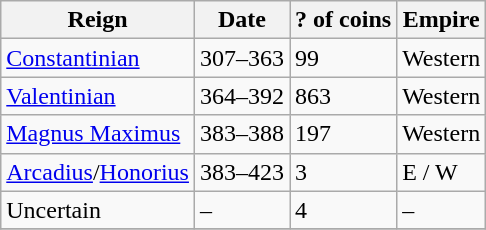<table class="wikitable sortable">
<tr>
<th>Reign</th>
<th>Date</th>
<th>? of coins</th>
<th>Empire</th>
</tr>
<tr>
<td><a href='#'>Constantinian</a></td>
<td>307–363</td>
<td>99</td>
<td>Western</td>
</tr>
<tr>
<td><a href='#'>Valentinian</a></td>
<td>364–392</td>
<td>863</td>
<td>Western</td>
</tr>
<tr>
<td><a href='#'>Magnus Maximus</a></td>
<td>383–388</td>
<td>197</td>
<td>Western</td>
</tr>
<tr>
<td><a href='#'>Arcadius</a>/<a href='#'>Honorius</a></td>
<td>383–423</td>
<td>3</td>
<td>E / W</td>
</tr>
<tr>
<td>Uncertain</td>
<td>–</td>
<td>4</td>
<td>–</td>
</tr>
<tr>
</tr>
</table>
